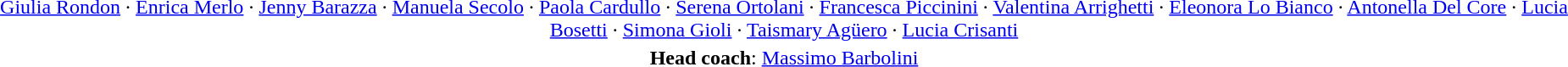<table style="text-align: center">
<tr>
<td><a href='#'>Giulia Rondon</a> · <a href='#'>Enrica Merlo</a> · <a href='#'>Jenny Barazza</a> · <a href='#'>Manuela Secolo</a> · <a href='#'>Paola Cardullo</a> · <a href='#'>Serena Ortolani</a> · <a href='#'>Francesca Piccinini</a> · <a href='#'>Valentina Arrighetti</a> · <a href='#'>Eleonora Lo Bianco</a> · <a href='#'>Antonella Del Core</a> · <a href='#'>Lucia Bosetti</a> · <a href='#'>Simona Gioli</a> · <a href='#'>Taismary Agüero</a> · <a href='#'>Lucia Crisanti</a></td>
</tr>
<tr>
<td><strong>Head coach</strong>: <a href='#'>Massimo Barbolini</a></td>
</tr>
</table>
